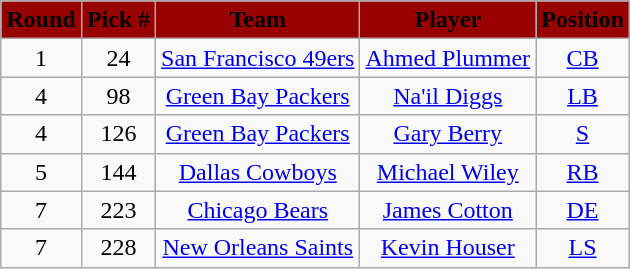<table class="wikitable" style="text-align:center">
<tr style="background:#900;">
<td><strong><span>Round</span></strong></td>
<td><strong><span>Pick #</span></strong></td>
<td><strong><span>Team</span></strong></td>
<td><strong><span>Player</span></strong></td>
<td><strong><span>Position</span></strong></td>
</tr>
<tr>
<td>1</td>
<td align=center>24</td>
<td><a href='#'>San Francisco 49ers</a></td>
<td><a href='#'>Ahmed Plummer</a></td>
<td><a href='#'>CB</a></td>
</tr>
<tr>
<td>4</td>
<td align=center>98</td>
<td><a href='#'>Green Bay Packers</a></td>
<td><a href='#'>Na'il Diggs</a></td>
<td><a href='#'>LB</a></td>
</tr>
<tr>
<td>4</td>
<td align=center>126</td>
<td><a href='#'>Green Bay Packers</a></td>
<td><a href='#'>Gary Berry</a></td>
<td><a href='#'>S</a></td>
</tr>
<tr>
<td>5</td>
<td align=center>144</td>
<td><a href='#'>Dallas Cowboys</a></td>
<td><a href='#'>Michael Wiley</a></td>
<td><a href='#'>RB</a></td>
</tr>
<tr>
<td>7</td>
<td align=center>223</td>
<td><a href='#'>Chicago Bears</a></td>
<td><a href='#'>James Cotton</a></td>
<td><a href='#'>DE</a></td>
</tr>
<tr>
<td>7</td>
<td align=center>228</td>
<td><a href='#'>New Orleans Saints</a></td>
<td><a href='#'>Kevin Houser</a></td>
<td><a href='#'>LS</a></td>
</tr>
</table>
